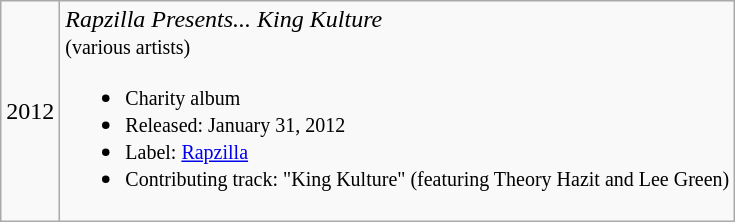<table class="wikitable">
<tr>
<td>2012</td>
<td><em>Rapzilla Presents... King Kulture</em><br><small>(various artists)</small><br><ul><li><small>Charity album</small></li><li><small>Released: January 31, 2012</small></li><li><small>Label: <a href='#'>Rapzilla</a></small></li><li><small>Contributing track: "King Kulture" (featuring Theory Hazit and Lee Green)</small></li></ul></td>
</tr>
</table>
